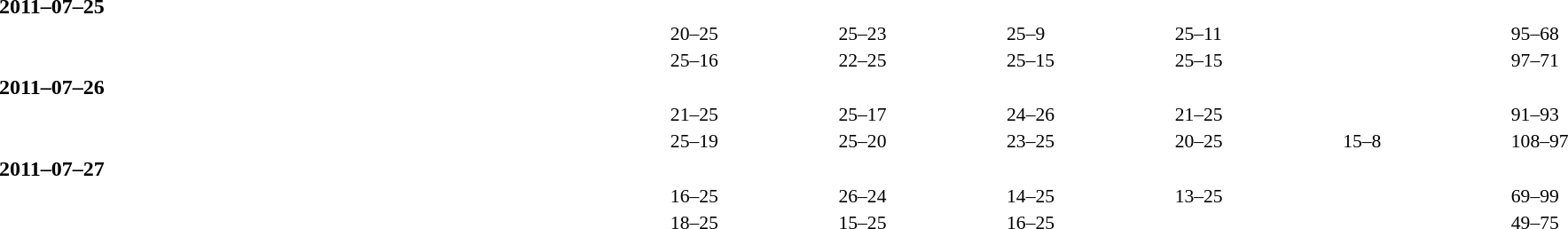<table width=100% cellspacing=1>
<tr>
<th width=15%></th>
<th width=10%></th>
<th width=15%></th>
<th width=10%></th>
<th width=10%></th>
<th width=10%></th>
<th width=10%></th>
<th width=10%></th>
<th width=10%></th>
</tr>
<tr>
<td colspan=3><strong>2011–07–25</strong></td>
</tr>
<tr style=font-size:90%>
<td align=right><strong></strong></td>
<td align=center></td>
<td></td>
<td>20–25</td>
<td>25–23</td>
<td>25–9</td>
<td>25–11</td>
<td></td>
<td>95–68</td>
</tr>
<tr style=font-size:90%>
<td align=right><strong></strong></td>
<td align=center></td>
<td></td>
<td>25–16</td>
<td>22–25</td>
<td>25–15</td>
<td>25–15</td>
<td></td>
<td>97–71</td>
</tr>
<tr>
<td colspan=3><strong>2011–07–26</strong></td>
</tr>
<tr style=font-size:90%>
<td align=right></td>
<td align=center></td>
<td><strong></strong></td>
<td>21–25</td>
<td>25–17</td>
<td>24–26</td>
<td>21–25</td>
<td></td>
<td>91–93</td>
</tr>
<tr style=font-size:90%>
<td align=right><strong></strong></td>
<td align=center></td>
<td></td>
<td>25–19</td>
<td>25–20</td>
<td>23–25</td>
<td>20–25</td>
<td>15–8</td>
<td>108–97</td>
</tr>
<tr>
<td colspan=3><strong>2011–07–27</strong></td>
</tr>
<tr style=font-size:90%>
<td align=right></td>
<td align=center></td>
<td><strong></strong></td>
<td>16–25</td>
<td>26–24</td>
<td>14–25</td>
<td>13–25</td>
<td></td>
<td>69–99</td>
</tr>
<tr style=font-size:90%>
<td align=right></td>
<td align=center></td>
<td><strong></strong></td>
<td>18–25</td>
<td>15–25</td>
<td>16–25</td>
<td></td>
<td></td>
<td>49–75</td>
</tr>
</table>
